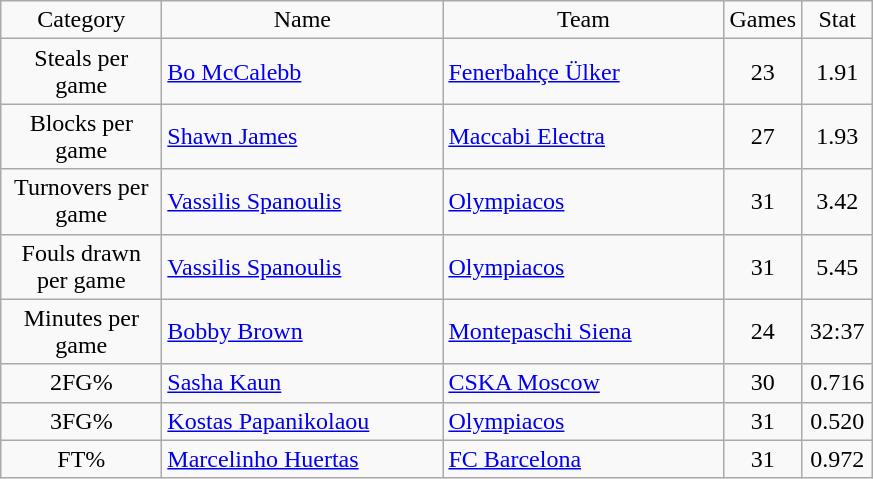<table class="wikitable sortable" style="text-align: center">
<tr>
<td width=100>Category</td>
<td width=180>Name</td>
<td width=180>Team</td>
<td width=40>Games</td>
<td width=40>Stat</td>
</tr>
<tr>
<td>Steals per game</td>
<td align="left"> <a href='#'>Bo McCalebb</a></td>
<td align="left"> <a href='#'>Fenerbahçe Ülker</a></td>
<td>23</td>
<td>1.91</td>
</tr>
<tr>
<td>Blocks per game</td>
<td align="left"> <a href='#'>Shawn James</a></td>
<td align="left"> <a href='#'>Maccabi Electra</a></td>
<td>27</td>
<td>1.93</td>
</tr>
<tr>
<td>Turnovers per game</td>
<td align="left"> <a href='#'>Vassilis Spanoulis</a></td>
<td align="left"> <a href='#'>Olympiacos</a></td>
<td>31</td>
<td>3.42</td>
</tr>
<tr>
<td>Fouls drawn per game</td>
<td align="left"> <a href='#'>Vassilis Spanoulis</a></td>
<td align="left"> <a href='#'>Olympiacos</a></td>
<td>31</td>
<td>5.45</td>
</tr>
<tr>
<td>Minutes per game</td>
<td align="left"> <a href='#'>Bobby Brown</a></td>
<td align="left"> <a href='#'>Montepaschi Siena</a></td>
<td>24</td>
<td>32:37</td>
</tr>
<tr>
<td>2FG%</td>
<td align="left"> <a href='#'>Sasha Kaun</a></td>
<td align="left"> <a href='#'>CSKA Moscow</a></td>
<td>30</td>
<td>0.716</td>
</tr>
<tr>
<td>3FG%</td>
<td align="left"> <a href='#'>Kostas Papanikolaou</a></td>
<td align="left"> <a href='#'>Olympiacos</a></td>
<td>31</td>
<td>0.520</td>
</tr>
<tr>
<td>FT%</td>
<td align="left"> <a href='#'>Marcelinho Huertas</a></td>
<td align="left"> <a href='#'>FC Barcelona</a></td>
<td>31</td>
<td>0.972</td>
</tr>
</table>
